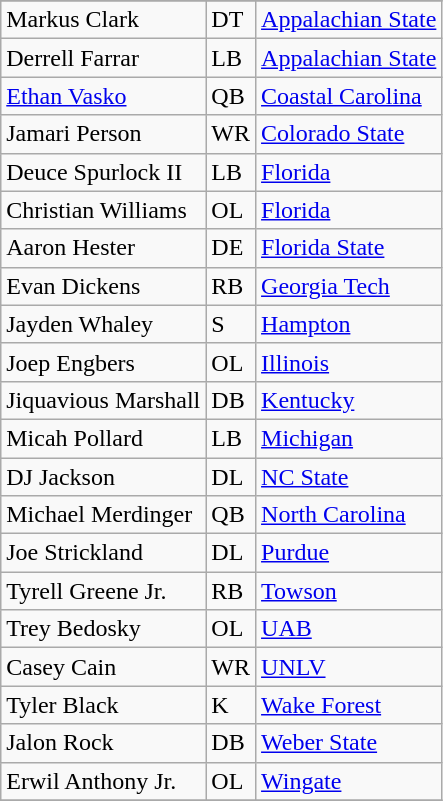<table class="wikitable sortable">
<tr>
</tr>
<tr>
<td>Markus Clark</td>
<td>DT</td>
<td><a href='#'>Appalachian State</a></td>
</tr>
<tr>
<td>Derrell Farrar</td>
<td>LB</td>
<td><a href='#'>Appalachian State</a></td>
</tr>
<tr>
<td><a href='#'>Ethan Vasko</a></td>
<td>QB</td>
<td><a href='#'>Coastal Carolina</a></td>
</tr>
<tr>
<td>Jamari Person</td>
<td>WR</td>
<td><a href='#'>Colorado State</a></td>
</tr>
<tr>
<td>Deuce Spurlock II</td>
<td>LB</td>
<td><a href='#'>Florida</a></td>
</tr>
<tr>
<td>Christian Williams</td>
<td>OL</td>
<td><a href='#'>Florida</a></td>
</tr>
<tr>
<td>Aaron Hester</td>
<td>DE</td>
<td><a href='#'>Florida State</a></td>
</tr>
<tr>
<td>Evan Dickens</td>
<td>RB</td>
<td><a href='#'>Georgia Tech</a></td>
</tr>
<tr>
<td>Jayden Whaley</td>
<td>S</td>
<td><a href='#'>Hampton</a></td>
</tr>
<tr>
<td>Joep Engbers</td>
<td>OL</td>
<td><a href='#'>Illinois</a></td>
</tr>
<tr>
<td>Jiquavious Marshall</td>
<td>DB</td>
<td><a href='#'>Kentucky</a></td>
</tr>
<tr>
<td>Micah Pollard</td>
<td>LB</td>
<td><a href='#'>Michigan</a></td>
</tr>
<tr>
<td>DJ Jackson</td>
<td>DL</td>
<td><a href='#'>NC State</a></td>
</tr>
<tr>
<td>Michael Merdinger</td>
<td>QB</td>
<td><a href='#'>North Carolina</a></td>
</tr>
<tr>
<td>Joe Strickland</td>
<td>DL</td>
<td><a href='#'>Purdue</a></td>
</tr>
<tr>
<td>Tyrell Greene Jr.</td>
<td>RB</td>
<td><a href='#'>Towson</a></td>
</tr>
<tr>
<td>Trey Bedosky</td>
<td>OL</td>
<td><a href='#'>UAB</a></td>
</tr>
<tr>
<td>Casey Cain</td>
<td>WR</td>
<td><a href='#'>UNLV</a></td>
</tr>
<tr>
<td>Tyler Black</td>
<td>K</td>
<td><a href='#'>Wake Forest</a></td>
</tr>
<tr>
<td>Jalon Rock</td>
<td>DB</td>
<td><a href='#'>Weber State</a></td>
</tr>
<tr>
<td>Erwil Anthony Jr.</td>
<td>OL</td>
<td><a href='#'>Wingate</a></td>
</tr>
<tr>
</tr>
</table>
